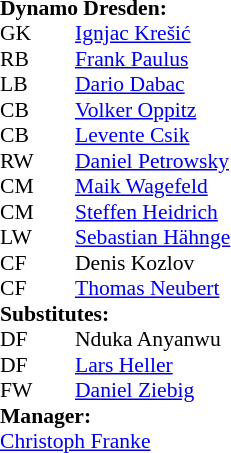<table style="font-size: 90%" cellspacing="0" cellpadding="0">
<tr>
<td colspan="4"><strong>Dynamo Dresden:</strong></td>
</tr>
<tr>
<th width=25></th>
<th width=25></th>
</tr>
<tr>
<td>GK</td>
<td></td>
<td> <a href='#'>Ignjac Krešić</a></td>
</tr>
<tr>
<td>RB</td>
<td></td>
<td> <a href='#'>Frank Paulus</a></td>
<td></td>
<td></td>
</tr>
<tr>
<td>LB</td>
<td></td>
<td> <a href='#'>Dario Dabac</a></td>
</tr>
<tr>
<td>CB</td>
<td></td>
<td> <a href='#'>Volker Oppitz</a></td>
</tr>
<tr>
<td>CB</td>
<td></td>
<td> <a href='#'>Levente Csik</a></td>
<td></td>
</tr>
<tr>
<td>RW</td>
<td></td>
<td> <a href='#'>Daniel Petrowsky</a></td>
</tr>
<tr>
<td>CM</td>
<td></td>
<td> <a href='#'>Maik Wagefeld</a></td>
<td></td>
</tr>
<tr>
<td>CM</td>
<td></td>
<td> <a href='#'>Steffen Heidrich</a></td>
<td></td>
<td></td>
</tr>
<tr>
<td>LW</td>
<td></td>
<td> <a href='#'>Sebastian Hähnge</a></td>
<td></td>
</tr>
<tr>
<td>CF</td>
<td></td>
<td> Denis Kozlov</td>
<td></td>
<td></td>
</tr>
<tr>
<td>CF</td>
<td></td>
<td> <a href='#'>Thomas Neubert</a></td>
</tr>
<tr>
<td colspan=3><strong>Substitutes:</strong></td>
</tr>
<tr>
<td>DF</td>
<td></td>
<td> Nduka Anyanwu</td>
<td></td>
<td></td>
</tr>
<tr>
<td>DF</td>
<td></td>
<td> <a href='#'>Lars Heller</a></td>
<td></td>
<td></td>
</tr>
<tr>
<td>FW</td>
<td></td>
<td> <a href='#'>Daniel Ziebig</a></td>
<td></td>
<td></td>
</tr>
<tr>
<td colspan=3><strong>Manager:</strong></td>
</tr>
<tr>
<td colspan=4> <a href='#'>Christoph Franke</a></td>
</tr>
</table>
